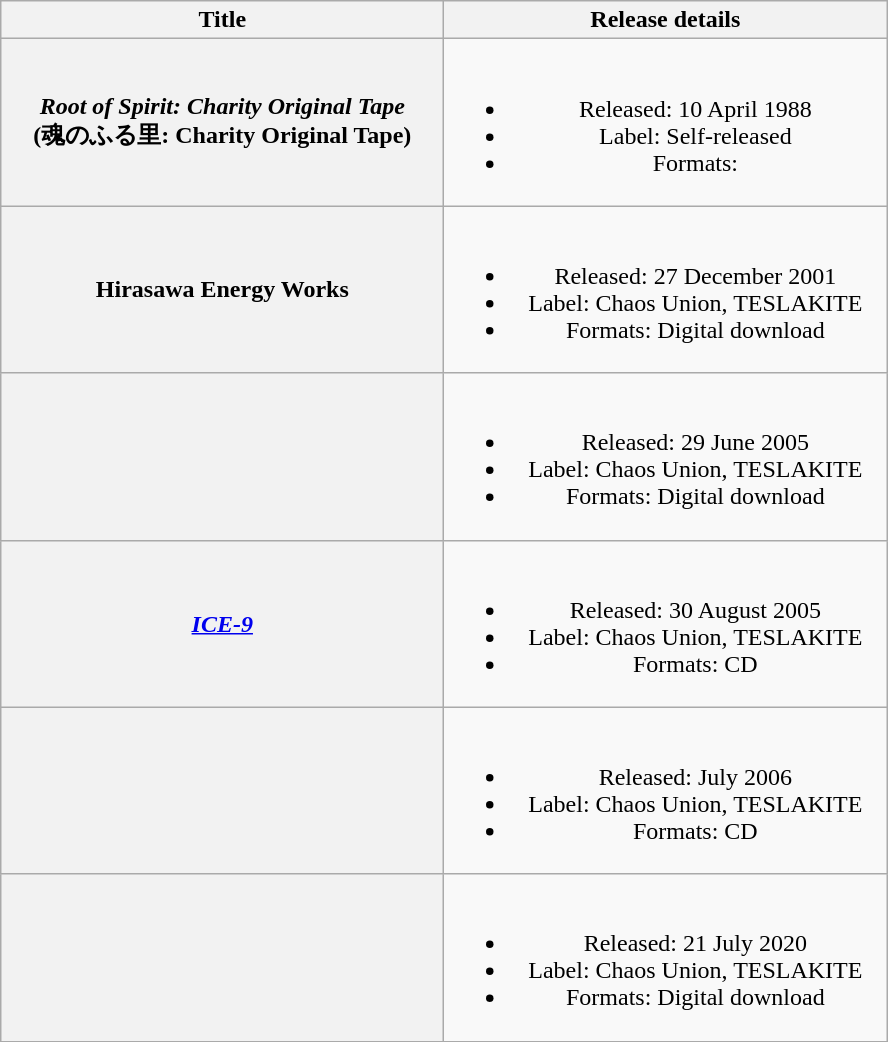<table class="wikitable plainrowheaders" style="text-align:center;">
<tr>
<th scope="col" style="width:18em;">Title</th>
<th scope="col" style="width:18em;">Release details</th>
</tr>
<tr>
<th scope="row"><em>Root of Spirit: Charity Original Tape</em><br>(魂のふる里: Charity Original Tape)</th>
<td><br><ul><li>Released: 10 April 1988</li><li>Label: Self-released</li><li>Formats: </li></ul></td>
</tr>
<tr>
<th scope="row">Hirasawa Energy Works</th>
<td><br><ul><li>Released: 27 December 2001</li><li>Label: Chaos Union, TESLAKITE</li><li>Formats: Digital download</li></ul></td>
</tr>
<tr>
<th scope="row"></th>
<td><br><ul><li>Released: 29 June 2005</li><li>Label: Chaos Union, TESLAKITE</li><li>Formats: Digital download</li></ul></td>
</tr>
<tr>
<th scope="row"><em><a href='#'>ICE-9</a></em></th>
<td><br><ul><li>Released: 30 August 2005</li><li>Label: Chaos Union, TESLAKITE</li><li>Formats: CD</li></ul></td>
</tr>
<tr>
<th scope="row"></th>
<td><br><ul><li>Released: July 2006</li><li>Label: Chaos Union, TESLAKITE</li><li>Formats: CD</li></ul></td>
</tr>
<tr>
<th scope="row"></th>
<td><br><ul><li>Released: 21 July 2020</li><li>Label: Chaos Union, TESLAKITE</li><li>Formats: Digital download</li></ul></td>
</tr>
</table>
